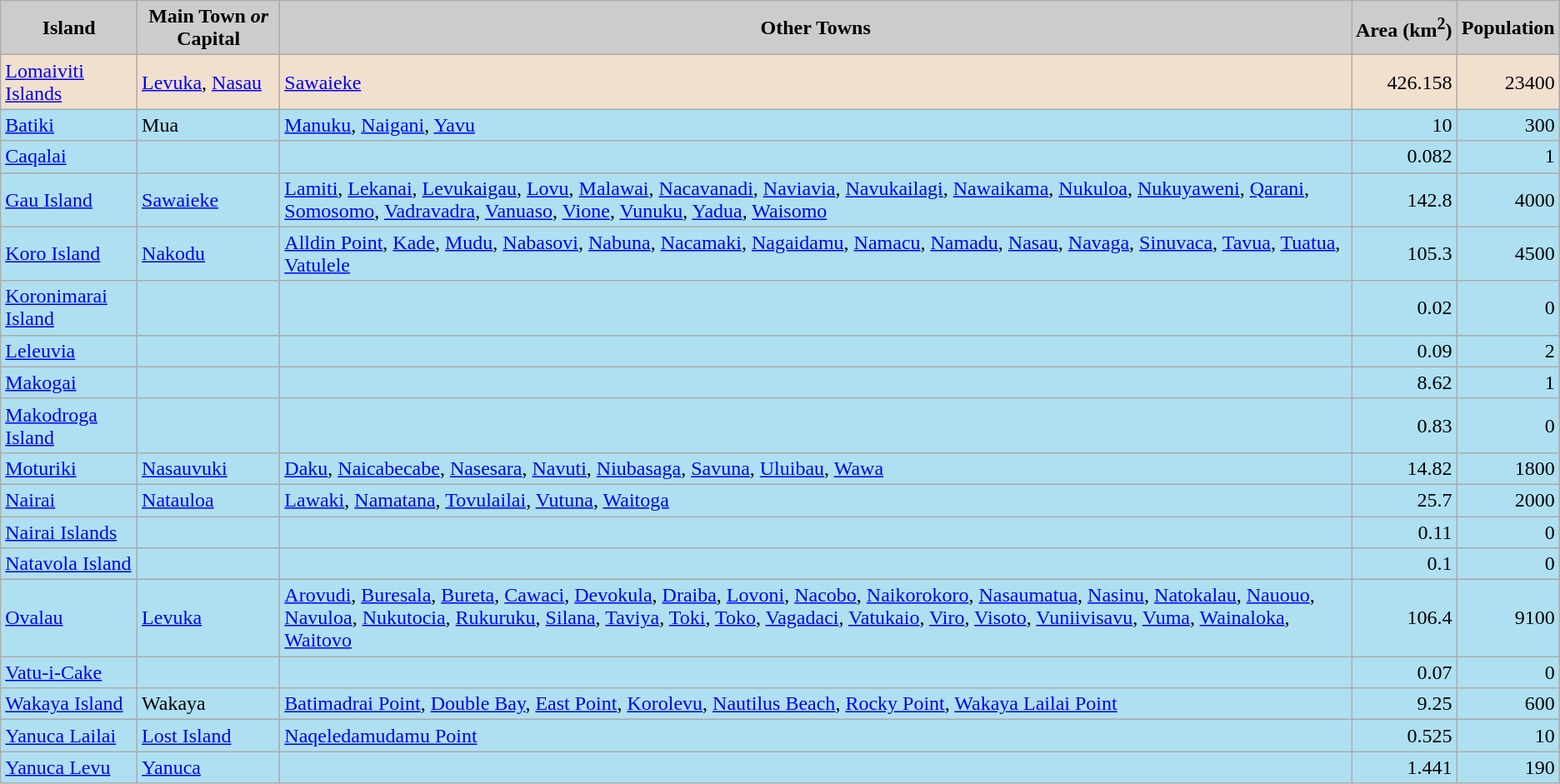<table class="wikitable sortable">
<tr>
<th style="background: #CCC;" class="unsortable">Island</th>
<th style="background: #CCC;" class="unsortable">Main Town <em>or</em> Capital</th>
<th style="background: #CCC;" class="unsortable">Other Towns</th>
<th style="background: #CCC;">Area (km<sup>2</sup>)</th>
<th style="background: #CCC;">Population</th>
</tr>
<tr style="background:#F2E0CE;">
<td><a href='#'>Lomaiviti Islands</a></td>
<td><a href='#'>Levuka</a>, <a href='#'>Nasau</a></td>
<td><a href='#'>Sawaieke</a></td>
<td align="right">426.158</td>
<td align="right">23400</td>
</tr>
<tr style="background:#AEE0F2;">
<td><a href='#'>Batiki</a></td>
<td>Mua</td>
<td><a href='#'>Manuku</a>, <a href='#'>Naigani</a>, <a href='#'>Yavu</a></td>
<td align="right">10</td>
<td align="right">300</td>
</tr>
<tr style="background:#AEE0F2;">
<td><a href='#'>Caqalai</a></td>
<td></td>
<td></td>
<td align="right">0.082</td>
<td align="right">1</td>
</tr>
<tr style="background:#AEE0F2;">
<td><a href='#'>Gau Island</a></td>
<td><a href='#'>Sawaieke</a></td>
<td><a href='#'>Lamiti</a>, <a href='#'>Lekanai</a>, <a href='#'>Levukaigau</a>, <a href='#'>Lovu</a>, <a href='#'>Malawai</a>, <a href='#'>Nacavanadi</a>, <a href='#'>Naviavia</a>, <a href='#'>Navukailagi</a>, <a href='#'>Nawaikama</a>, <a href='#'>Nukuloa</a>, <a href='#'>Nukuyaweni</a>, <a href='#'>Qarani</a>, <a href='#'>Somosomo</a>, <a href='#'>Vadravadra</a>, <a href='#'>Vanuaso</a>, <a href='#'>Vione</a>, <a href='#'>Vunuku</a>, <a href='#'>Yadua</a>, <a href='#'>Waisomo</a></td>
<td align="right">142.8</td>
<td align="right">4000</td>
</tr>
<tr style="background:#AEE0F2;">
<td><a href='#'>Koro Island</a></td>
<td><a href='#'>Nakodu</a></td>
<td><a href='#'>Alldin Point</a>, <a href='#'>Kade</a>, <a href='#'>Mudu</a>, <a href='#'>Nabasovi</a>, <a href='#'>Nabuna</a>, <a href='#'>Nacamaki</a>, <a href='#'>Nagaidamu</a>, <a href='#'>Namacu</a>, <a href='#'>Namadu</a>, <a href='#'>Nasau</a>, <a href='#'>Navaga</a>, <a href='#'>Sinuvaca</a>, <a href='#'>Tavua</a>, <a href='#'>Tuatua</a>, <a href='#'>Vatulele</a></td>
<td align="right">105.3</td>
<td align="right">4500</td>
</tr>
<tr style="background:#AEE0F2;">
<td><a href='#'>Koronimarai Island</a></td>
<td></td>
<td></td>
<td align="right">0.02</td>
<td align="right">0</td>
</tr>
<tr style="background:#AEE0F2;">
<td><a href='#'>Leleuvia</a></td>
<td></td>
<td></td>
<td align="right">0.09</td>
<td align="right">2</td>
</tr>
<tr style="background:#AEE0F2;">
<td><a href='#'>Makogai</a></td>
<td></td>
<td></td>
<td align="right">8.62</td>
<td align="right">1</td>
</tr>
<tr style="background:#AEE0F2;">
<td><a href='#'>Makodroga Island</a></td>
<td></td>
<td></td>
<td align="right">0.83</td>
<td align="right">0</td>
</tr>
<tr style="background:#AEE0F2;">
<td><a href='#'>Moturiki</a></td>
<td><a href='#'>Nasauvuki</a></td>
<td><a href='#'>Daku</a>, <a href='#'>Naicabecabe</a>, <a href='#'>Nasesara</a>, <a href='#'>Navuti</a>, <a href='#'>Niubasaga</a>, <a href='#'>Savuna</a>, <a href='#'>Uluibau</a>, <a href='#'>Wawa</a></td>
<td align="right">14.82</td>
<td align="right">1800</td>
</tr>
<tr style="background:#AEE0F2;">
<td><a href='#'>Nairai</a></td>
<td><a href='#'>Natauloa</a></td>
<td><a href='#'>Lawaki</a>, <a href='#'>Namatana</a>, <a href='#'>Tovulailai</a>, <a href='#'>Vutuna</a>, <a href='#'>Waitoga</a></td>
<td align="right">25.7</td>
<td align="right">2000</td>
</tr>
<tr style="background:#AEE0F2;">
<td><a href='#'>Nairai Islands</a></td>
<td></td>
<td></td>
<td align="right">0.11</td>
<td align="right">0</td>
</tr>
<tr style="background:#AEE0F2;">
<td><a href='#'>Natavola Island</a></td>
<td></td>
<td></td>
<td align="right">0.1</td>
<td align="right">0</td>
</tr>
<tr style="background:#AEE0F2;">
<td><a href='#'>Ovalau</a></td>
<td><a href='#'>Levuka</a></td>
<td><a href='#'>Arovudi</a>, <a href='#'>Buresala</a>, <a href='#'>Bureta</a>, <a href='#'>Cawaci</a>, <a href='#'>Devokula</a>, <a href='#'>Draiba</a>, <a href='#'>Lovoni</a>, <a href='#'>Nacobo</a>, <a href='#'>Naikorokoro</a>, <a href='#'>Nasaumatua</a>, <a href='#'>Nasinu</a>, <a href='#'>Natokalau</a>, <a href='#'>Nauouo</a>, <a href='#'>Navuloa</a>, <a href='#'>Nukutocia</a>, <a href='#'>Rukuruku</a>, <a href='#'>Silana</a>, <a href='#'>Taviya</a>, <a href='#'>Toki</a>, <a href='#'>Toko</a>, <a href='#'>Vagadaci</a>, <a href='#'>Vatukaio</a>, <a href='#'>Viro</a>, <a href='#'>Visoto</a>, <a href='#'>Vuniivisavu</a>, <a href='#'>Vuma</a>, <a href='#'>Wainaloka</a>, <a href='#'>Waitovo</a></td>
<td align="right">106.4</td>
<td align="right">9100</td>
</tr>
<tr style="background:#AEE0F2;">
<td><a href='#'>Vatu-i-Cake</a></td>
<td></td>
<td></td>
<td align="right">0.07</td>
<td align="right">0</td>
</tr>
<tr style="background:#AEE0F2;">
<td><a href='#'>Wakaya Island</a></td>
<td>Wakaya</td>
<td><a href='#'>Batimadrai Point</a>, <a href='#'>Double Bay</a>, <a href='#'>East Point</a>, <a href='#'>Korolevu</a>, <a href='#'>Nautilus Beach</a>, <a href='#'>Rocky Point</a>, <a href='#'>Wakaya Lailai Point</a></td>
<td align="right">9.25</td>
<td align="right">600</td>
</tr>
<tr style="background:#AEE0F2;">
<td><a href='#'>Yanuca Lailai</a></td>
<td><a href='#'>Lost Island</a></td>
<td><a href='#'>Naqeledamudamu Point</a></td>
<td align="right">0.525</td>
<td align="right">10</td>
</tr>
<tr style="background:#AEE0F2;">
<td><a href='#'>Yanuca Levu</a></td>
<td><a href='#'>Yanuca</a></td>
<td></td>
<td align="right">1.441</td>
<td align="right">190</td>
</tr>
</table>
